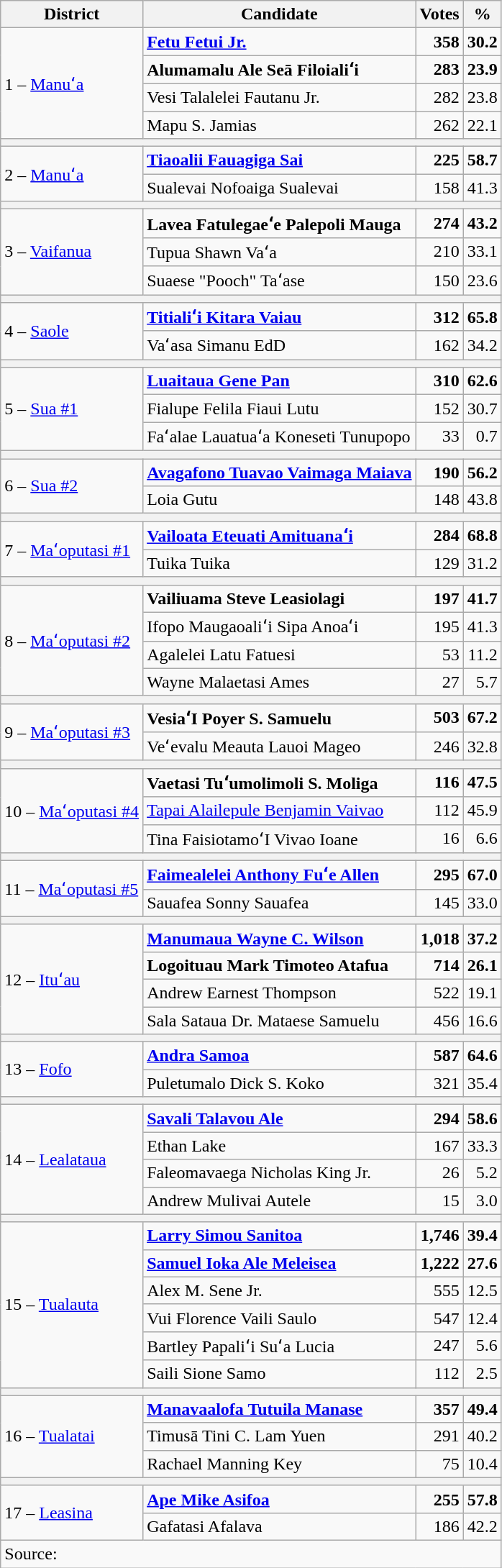<table class=wikitable style=text-align:right>
<tr>
<th>District</th>
<th>Candidate</th>
<th>Votes</th>
<th>%</th>
</tr>
<tr>
<td align=left rowspan=4>1 – <a href='#'>Manuʻa</a></td>
<td align=left><strong><a href='#'>Fetu Fetui Jr.</a></strong></td>
<td><strong>358</strong></td>
<td><strong>30.2</strong></td>
</tr>
<tr>
<td align=left><strong>Alumamalu Ale Seā Filoialiʻi</strong></td>
<td><strong>283</strong></td>
<td><strong>23.9</strong></td>
</tr>
<tr>
<td align=left>Vesi Talalelei Fautanu Jr.</td>
<td>282</td>
<td>23.8</td>
</tr>
<tr>
<td align=left>Mapu S. Jamias</td>
<td>262</td>
<td>22.1</td>
</tr>
<tr>
<th colspan=4></th>
</tr>
<tr>
<td align=left rowspan=2>2 – <a href='#'>Manuʻa</a></td>
<td align=left><strong><a href='#'>Tiaoalii Fauagiga Sai</a></strong></td>
<td><strong>225</strong></td>
<td><strong>58.7</strong></td>
</tr>
<tr>
<td align=left>Sualevai Nofoaiga Sualevai</td>
<td>158</td>
<td>41.3</td>
</tr>
<tr>
<th colspan=4></th>
</tr>
<tr>
<td align=left rowspan=3>3 – <a href='#'>Vaifanua</a></td>
<td align=left><strong>Lavea Fatulegaeʻe Palepoli Mauga</strong></td>
<td><strong>274</strong></td>
<td><strong>43.2</strong></td>
</tr>
<tr>
<td align=left>Tupua Shawn Vaʻa</td>
<td>210</td>
<td>33.1</td>
</tr>
<tr>
<td align=left>Suaese "Pooch" Taʻase</td>
<td>150</td>
<td>23.6</td>
</tr>
<tr>
<th colspan=4></th>
</tr>
<tr>
<td align=left rowspan=2>4 – <a href='#'>Saole</a></td>
<td align=left><strong>	<a href='#'>Titialiʻi Kitara Vaiau</a></strong></td>
<td><strong>312</strong></td>
<td><strong>65.8</strong></td>
</tr>
<tr>
<td align=left>Vaʻasa Simanu EdD</td>
<td>162</td>
<td>34.2</td>
</tr>
<tr>
<th colspan=4></th>
</tr>
<tr>
<td align=left rowspan=3>5 – <a href='#'>Sua #1</a></td>
<td align=left><strong><a href='#'>Luaitaua Gene Pan</a></strong></td>
<td><strong>310</strong></td>
<td><strong>62.6</strong></td>
</tr>
<tr>
<td align=left>Fialupe Felila Fiaui Lutu</td>
<td>152</td>
<td>30.7</td>
</tr>
<tr>
<td align=left>Faʻalae Lauatuaʻa Koneseti Tunupopo</td>
<td>33</td>
<td>0.7</td>
</tr>
<tr>
<th colspan=4></th>
</tr>
<tr>
<td align=left rowspan=2>6 – <a href='#'>Sua #2</a></td>
<td align=left><strong><a href='#'>Avagafono Tuavao Vaimaga Maiava</a></strong></td>
<td><strong>190</strong></td>
<td><strong>56.2</strong></td>
</tr>
<tr>
<td align=left>Loia Gutu</td>
<td>148</td>
<td>43.8</td>
</tr>
<tr>
<th colspan=4></th>
</tr>
<tr>
<td align=left rowspan=2>7 – <a href='#'>Maʻoputasi #1</a></td>
<td align=left><strong><a href='#'>Vailoata Eteuati Amituanaʻi</a></strong></td>
<td><strong>284</strong></td>
<td><strong>68.8</strong></td>
</tr>
<tr>
<td align=left>Tuika Tuika</td>
<td>129</td>
<td>31.2</td>
</tr>
<tr>
<th colspan=4></th>
</tr>
<tr>
<td align=left rowspan=4>8 – <a href='#'>Maʻoputasi #2</a></td>
<td align=left><strong>Vailiuama Steve Leasiolagi</strong></td>
<td><strong>197</strong></td>
<td><strong>41.7</strong></td>
</tr>
<tr>
<td align=left>Ifopo Maugaoaliʻi Sipa Anoaʻi</td>
<td>195</td>
<td>41.3</td>
</tr>
<tr>
<td align=left>Agalelei Latu Fatuesi</td>
<td>53</td>
<td>11.2</td>
</tr>
<tr>
<td align=left>Wayne Malaetasi Ames</td>
<td>27</td>
<td>5.7</td>
</tr>
<tr>
<th colspan=4></th>
</tr>
<tr>
<td align=left rowspan=2>9 – <a href='#'>Maʻoputasi #3</a></td>
<td align=left><strong>VesiaʻI Poyer S. Samuelu</strong></td>
<td><strong>503</strong></td>
<td><strong>67.2</strong></td>
</tr>
<tr>
<td align=left>Veʻevalu Meauta Lauoi Mageo</td>
<td>246</td>
<td>32.8</td>
</tr>
<tr>
<th colspan=4></th>
</tr>
<tr>
<td align=left rowspan=3>10 – <a href='#'>Maʻoputasi #4</a></td>
<td align=left><strong>Vaetasi Tuʻumolimoli S. Moliga</strong></td>
<td><strong>116</strong></td>
<td><strong>47.5</strong></td>
</tr>
<tr>
<td align=left><a href='#'>Tapai Alailepule Benjamin Vaivao</a></td>
<td>112</td>
<td>45.9</td>
</tr>
<tr>
<td align=left>Tina FaisiotamoʻI Vivao Ioane</td>
<td>16</td>
<td>6.6</td>
</tr>
<tr>
<th colspan=4></th>
</tr>
<tr>
<td align=left rowspan=2>11 – <a href='#'>Maʻoputasi #5</a></td>
<td align=left><strong><a href='#'>Faimealelei Anthony Fuʻe Allen</a></strong></td>
<td><strong>295</strong></td>
<td><strong>67.0</strong></td>
</tr>
<tr>
<td align=left>Sauafea Sonny Sauafea</td>
<td>145</td>
<td>33.0</td>
</tr>
<tr>
<th colspan=4></th>
</tr>
<tr>
<td align=left rowspan=4>12 – <a href='#'>Ituʻau</a></td>
<td align=left><strong><a href='#'>Manumaua Wayne C. Wilson</a></strong></td>
<td><strong>1,018</strong></td>
<td><strong>37.2</strong></td>
</tr>
<tr>
<td align=left><strong>Logoituau Mark Timoteo Atafua</strong></td>
<td><strong>714</strong></td>
<td><strong>26.1</strong></td>
</tr>
<tr>
<td align=left>Andrew Earnest Thompson</td>
<td>522</td>
<td>19.1</td>
</tr>
<tr>
<td align=left>Sala Sataua Dr. Mataese Samuelu</td>
<td>456</td>
<td>16.6</td>
</tr>
<tr>
<th colspan=4></th>
</tr>
<tr>
<td align=left rowspan=2>13 – <a href='#'>Fofo</a></td>
<td align=left><strong><a href='#'>Andra Samoa</a></strong></td>
<td><strong>587</strong></td>
<td><strong>64.6</strong></td>
</tr>
<tr>
<td align=left>Puletumalo Dick S. Koko</td>
<td>321</td>
<td>35.4</td>
</tr>
<tr>
<th colspan=4></th>
</tr>
<tr>
<td align=left rowspan=4>14 – <a href='#'>Lealataua</a></td>
<td align=left><strong><a href='#'>Savali Talavou Ale</a></strong></td>
<td><strong>294</strong></td>
<td><strong>58.6</strong></td>
</tr>
<tr>
<td align=left>Ethan Lake</td>
<td>167</td>
<td>33.3</td>
</tr>
<tr>
<td align=left>Faleomavaega Nicholas King Jr.</td>
<td>26</td>
<td>5.2</td>
</tr>
<tr>
<td align=left>Andrew Mulivai Autele</td>
<td>15</td>
<td>3.0</td>
</tr>
<tr>
<th colspan=4></th>
</tr>
<tr>
<td align=left rowspan=6>15 – <a href='#'>Tualauta</a></td>
<td align=left><strong><a href='#'>Larry Simou Sanitoa</a></strong></td>
<td><strong>1,746</strong></td>
<td><strong>39.4</strong></td>
</tr>
<tr>
<td align=left><strong><a href='#'>Samuel Ioka Ale Meleisea</a></strong></td>
<td><strong>1,222</strong></td>
<td><strong>27.6</strong></td>
</tr>
<tr>
<td align=left>Alex M. Sene Jr.</td>
<td>555</td>
<td>12.5</td>
</tr>
<tr>
<td align=left>Vui Florence Vaili Saulo</td>
<td>547</td>
<td>12.4</td>
</tr>
<tr>
<td align=left>Bartley Papaliʻi Suʻa Lucia</td>
<td>247</td>
<td>5.6</td>
</tr>
<tr>
<td align=left>Saili Sione Samo</td>
<td>112</td>
<td>2.5</td>
</tr>
<tr>
<th colspan=4></th>
</tr>
<tr>
<td align=left rowspan=3>16 – <a href='#'>Tualatai</a></td>
<td align=left><strong><a href='#'>Manavaalofa Tutuila Manase</a></strong></td>
<td><strong>357</strong></td>
<td><strong>49.4</strong></td>
</tr>
<tr>
<td align=left>Timusā Tini C. Lam Yuen</td>
<td>291</td>
<td>40.2</td>
</tr>
<tr>
<td align=left>Rachael Manning Key</td>
<td>75</td>
<td>10.4</td>
</tr>
<tr>
<th colspan=4></th>
</tr>
<tr>
<td align=left rowspan=2>17 – <a href='#'>Leasina</a></td>
<td align=left><strong><a href='#'>Ape Mike Asifoa</a></strong></td>
<td><strong>255</strong></td>
<td><strong>57.8</strong></td>
</tr>
<tr>
<td align=left>Gafatasi Afalava</td>
<td>186</td>
<td>42.2</td>
</tr>
<tr>
<td align=left colspan=4>Source:</td>
</tr>
</table>
